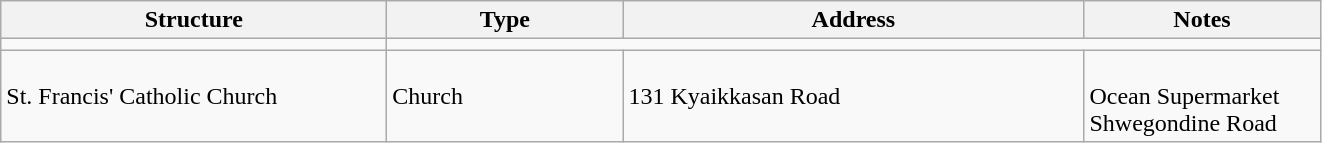<table class="wikitable" border="1">
<tr>
<th width="250">Structure</th>
<th width="150">Type</th>
<th width="300">Address</th>
<th width="150">Notes</th>
</tr>
<tr>
<td></td>
</tr>
<tr>
<td>St. Francis' Catholic Church</td>
<td>Church</td>
<td>131 Kyaikkasan Road</td>
<td><br>Ocean Supermarket
Shwegondine Road</td>
</tr>
</table>
